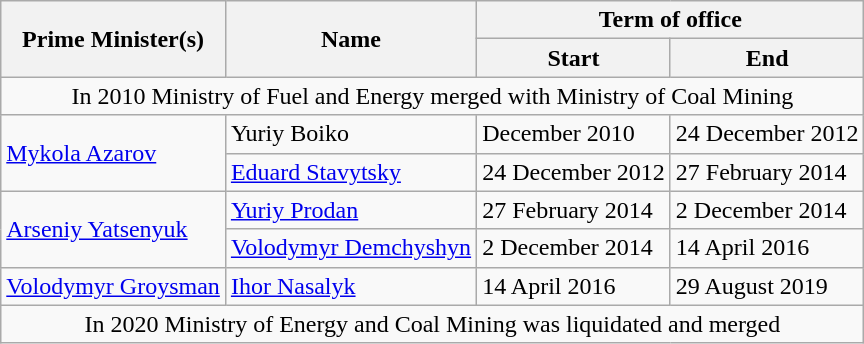<table class="wikitable">
<tr>
<th rowspan="2">Prime Minister(s)</th>
<th rowspan="2">Name</th>
<th colspan="2">Term of office</th>
</tr>
<tr>
<th>Start</th>
<th>End</th>
</tr>
<tr>
<td align=center colspan=4>In 2010 Ministry of Fuel and Energy merged with Ministry of Coal Mining</td>
</tr>
<tr>
<td rowspan=2><a href='#'>Mykola Azarov</a></td>
<td>Yuriy Boiko</td>
<td>December 2010</td>
<td>24 December 2012</td>
</tr>
<tr>
<td><a href='#'>Eduard Stavytsky</a></td>
<td>24 December 2012</td>
<td>27 February 2014</td>
</tr>
<tr>
<td rowspan=2><a href='#'>Arseniy Yatsenyuk</a></td>
<td><a href='#'>Yuriy Prodan</a></td>
<td>27 February 2014</td>
<td>2 December 2014</td>
</tr>
<tr>
<td><a href='#'>Volodymyr Demchyshyn</a></td>
<td>2 December 2014</td>
<td>14 April 2016</td>
</tr>
<tr>
<td><a href='#'>Volodymyr Groysman</a></td>
<td><a href='#'>Ihor Nasalyk</a></td>
<td>14 April 2016</td>
<td>29 August 2019</td>
</tr>
<tr>
<td align=center colspan=4>In 2020 Ministry of Energy and Coal Mining was liquidated and merged</td>
</tr>
</table>
